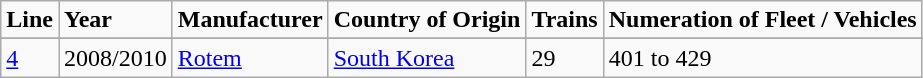<table class="wikitable">
<tr>
<td><strong>Line</strong></td>
<td><strong>Year</strong></td>
<td><strong>Manufacturer</strong></td>
<td><strong>Country of Origin</strong></td>
<td><strong>Trains</strong></td>
<td><strong>Numeration of Fleet / Vehicles</strong></td>
</tr>
<tr>
</tr>
<tr>
<td><a href='#'>4</a></td>
<td>2008/2010</td>
<td><a href='#'>Rotem</a></td>
<td><a href='#'>South Korea</a></td>
<td>29</td>
<td>401 to 429</td>
</tr>
</table>
